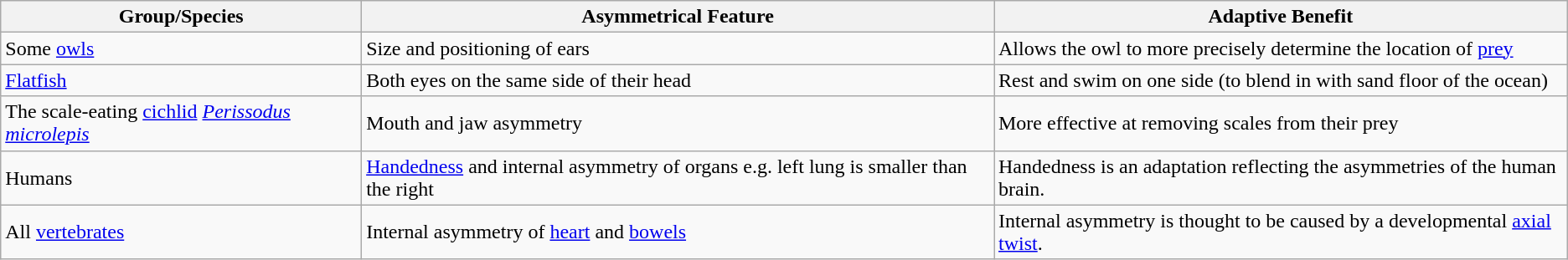<table class="wikitable">
<tr>
<th>Group/Species</th>
<th>Asymmetrical Feature</th>
<th>Adaptive Benefit</th>
</tr>
<tr>
<td>Some <a href='#'>owls</a></td>
<td>Size and positioning of ears</td>
<td>Allows the owl to more precisely determine the location of <a href='#'>prey</a></td>
</tr>
<tr>
<td><a href='#'>Flatfish</a></td>
<td>Both eyes on the same side of their head</td>
<td>Rest and swim on one side (to blend in with sand floor of the ocean)</td>
</tr>
<tr>
<td>The scale-eating <a href='#'>cichlid</a> <em><a href='#'>Perissodus microlepis</a></em></td>
<td>Mouth and jaw asymmetry</td>
<td>More effective at removing scales from their prey</td>
</tr>
<tr>
<td>Humans</td>
<td><a href='#'>Handedness</a> and internal asymmetry of organs e.g. left lung is smaller than the right</td>
<td>Handedness is an adaptation reflecting the asymmetries of the human brain.</td>
</tr>
<tr>
<td>All <a href='#'>vertebrates</a></td>
<td>Internal asymmetry of <a href='#'>heart</a> and <a href='#'>bowels</a></td>
<td>Internal asymmetry is thought to be caused by a developmental <a href='#'>axial twist</a>.</td>
</tr>
</table>
